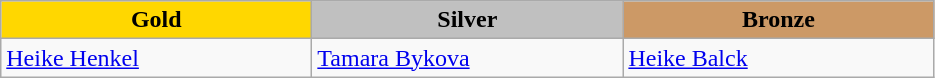<table class="wikitable" style="text-align:left">
<tr align="center">
<td width=200 bgcolor=gold><strong>Gold</strong></td>
<td width=200 bgcolor=silver><strong>Silver</strong></td>
<td width=200 bgcolor=CC9966><strong>Bronze</strong></td>
</tr>
<tr>
<td><a href='#'>Heike Henkel</a><br><em></em></td>
<td><a href='#'>Tamara Bykova</a><br><em></em></td>
<td><a href='#'>Heike Balck</a><br><em></em></td>
</tr>
</table>
